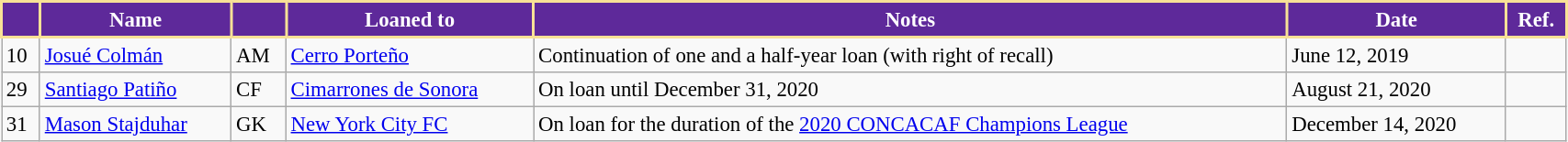<table class="wikitable" style="width:90%; text-align:center; font-size:95%; text-align:left;">
<tr>
<th style="background:#5E299A; color:white; border:2px solid #F8E196;"></th>
<th style="background:#5E299A; color:white; border:2px solid #F8E196;">Name</th>
<th style="background:#5E299A; color:white; border:2px solid #F8E196;"></th>
<th style="background:#5E299A; color:white; border:2px solid #F8E196;">Loaned to</th>
<th style="background:#5E299A; color:white; border:2px solid #F8E196;">Notes</th>
<th style="background:#5E299A; color:white; border:2px solid #F8E196;">Date</th>
<th style="background:#5E299A; color:white; border:2px solid #F8E196;">Ref.</th>
</tr>
<tr>
<td>10</td>
<td> <a href='#'>Josué Colmán</a></td>
<td>AM</td>
<td> <a href='#'>Cerro Porteño</a></td>
<td>Continuation of one and a half-year loan (with right of recall)</td>
<td>June 12, 2019</td>
<td></td>
</tr>
<tr>
<td>29</td>
<td> <a href='#'>Santiago Patiño</a></td>
<td>CF</td>
<td> <a href='#'>Cimarrones de Sonora</a></td>
<td>On loan  until December 31, 2020</td>
<td>August 21, 2020</td>
<td></td>
</tr>
<tr>
<td>31</td>
<td> <a href='#'>Mason Stajduhar</a></td>
<td>GK</td>
<td> <a href='#'>New York City FC</a></td>
<td>On loan  for the duration of the <a href='#'>2020 CONCACAF Champions League</a></td>
<td>December 14, 2020</td>
<td></td>
</tr>
</table>
